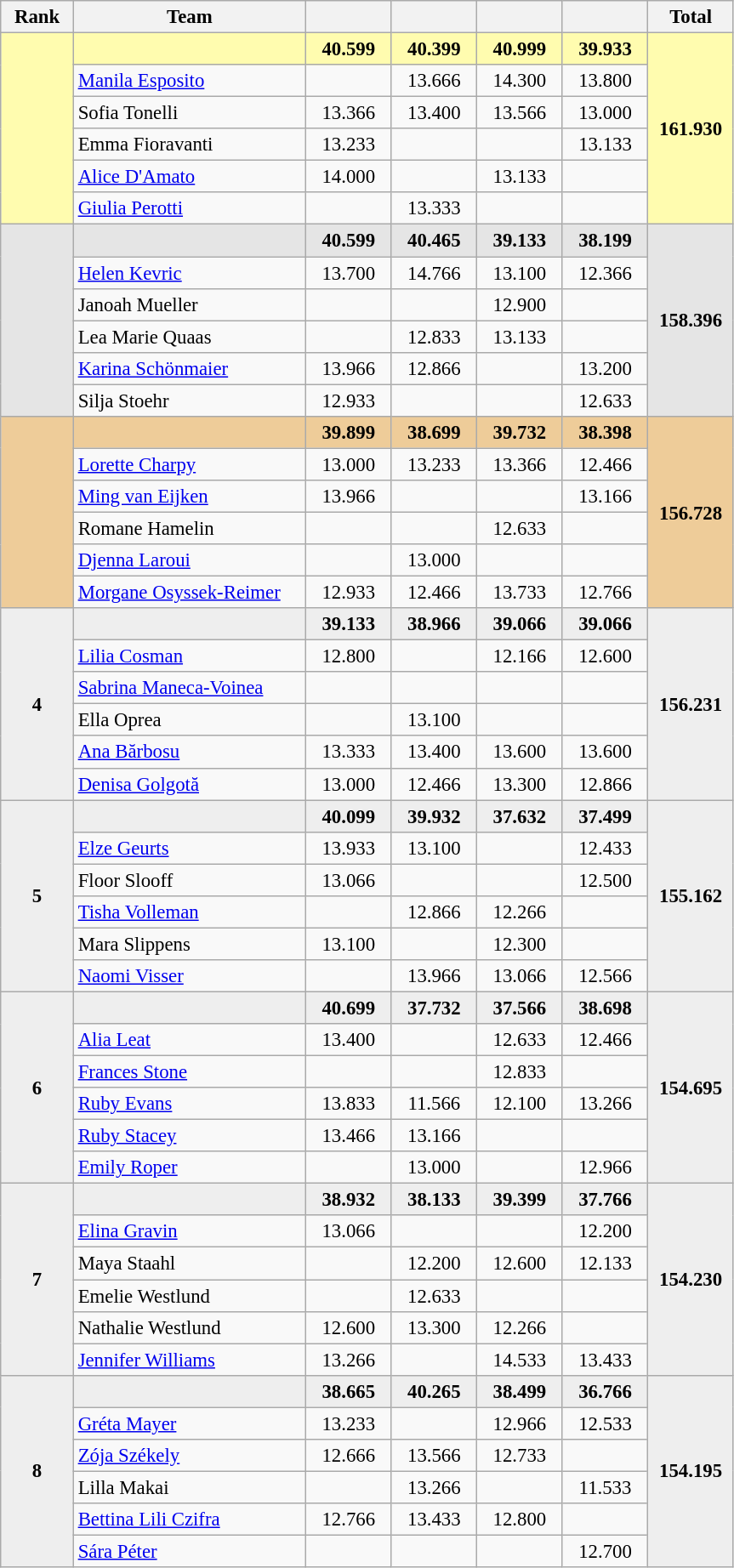<table class="wikitable sortable" style="text-align:center; font-size:95%">
<tr>
<th scope="col" style="width:50px;">Rank</th>
<th scope="col" style="width:175px;">Team</th>
<th scope="col" style="width:60px;"></th>
<th scope="col" style="width:60px;"></th>
<th scope="col" style="width:60px;"></th>
<th scope="col" style="width:60px;"></th>
<th scope="col" style="width:60px;">Total</th>
</tr>
<tr style="background:#fffcaf;">
<td rowspan="6"><strong></strong></td>
<td style="text-align:left;"><strong></strong></td>
<td><strong>40.599</strong></td>
<td><strong>40.399</strong></td>
<td><strong>40.999</strong></td>
<td><strong>39.933</strong></td>
<td rowspan="6"><strong>161.930</strong></td>
</tr>
<tr>
<td style="text-align:left;"><a href='#'>Manila Esposito</a></td>
<td></td>
<td>13.666</td>
<td>14.300</td>
<td>13.800</td>
</tr>
<tr>
<td style="text-align:left;">Sofia Tonelli</td>
<td>13.366</td>
<td>13.400</td>
<td>13.566</td>
<td>13.000</td>
</tr>
<tr>
<td style="text-align:left;">Emma Fioravanti</td>
<td>13.233</td>
<td></td>
<td></td>
<td>13.133</td>
</tr>
<tr>
<td style="text-align:left;"><a href='#'>Alice D'Amato</a></td>
<td>14.000</td>
<td></td>
<td>13.133</td>
<td></td>
</tr>
<tr>
<td style="text-align:left;"><a href='#'>Giulia Perotti</a></td>
<td></td>
<td>13.333</td>
<td></td>
<td></td>
</tr>
<tr style="background:#e5e5e5;">
<td rowspan="6"><strong></strong></td>
<td style="text-align:left;"><strong></strong></td>
<td><strong>40.599</strong></td>
<td><strong>40.465</strong></td>
<td><strong>39.133</strong></td>
<td><strong>38.199</strong></td>
<td rowspan="6"><strong>158.396</strong></td>
</tr>
<tr>
<td style="text-align:left;"><a href='#'>Helen Kevric</a></td>
<td>13.700</td>
<td>14.766</td>
<td>13.100</td>
<td>12.366</td>
</tr>
<tr>
<td style="text-align:left;">Janoah Mueller</td>
<td></td>
<td></td>
<td>12.900</td>
<td></td>
</tr>
<tr>
<td style="text-align:left;">Lea Marie Quaas</td>
<td></td>
<td>12.833</td>
<td>13.133</td>
<td></td>
</tr>
<tr>
<td style="text-align:left;"><a href='#'>Karina Schönmaier</a></td>
<td>13.966</td>
<td>12.866</td>
<td></td>
<td>13.200</td>
</tr>
<tr>
<td style="text-align:left;">Silja Stoehr</td>
<td>12.933</td>
<td></td>
<td></td>
<td>12.633</td>
</tr>
<tr style="background:#ec9;">
<td rowspan="6"><strong></strong></td>
<td style="text-align:left;"><strong></strong></td>
<td><strong>39.899</strong></td>
<td><strong>38.699</strong></td>
<td><strong>39.732</strong></td>
<td><strong>38.398</strong></td>
<td rowspan="6"><strong>156.728</strong></td>
</tr>
<tr>
<td style="text-align:left;"><a href='#'>Lorette Charpy</a></td>
<td>13.000</td>
<td>13.233</td>
<td>13.366</td>
<td>12.466</td>
</tr>
<tr>
<td style="text-align:left;"><a href='#'>Ming van Eijken</a></td>
<td>13.966</td>
<td></td>
<td></td>
<td>13.166</td>
</tr>
<tr>
<td style="text-align:left;">Romane Hamelin</td>
<td></td>
<td></td>
<td>12.633</td>
<td></td>
</tr>
<tr>
<td style="text-align:left;"><a href='#'>Djenna Laroui</a></td>
<td></td>
<td>13.000</td>
<td></td>
<td></td>
</tr>
<tr>
<td style="text-align:left;"><a href='#'>Morgane Osyssek-Reimer</a></td>
<td>12.933</td>
<td>12.466</td>
<td>13.733</td>
<td>12.766</td>
</tr>
<tr style="background:#eee;">
<td rowspan="6"><strong>4</strong></td>
<td style="text-align:left;"><strong></strong></td>
<td><strong>39.133</strong></td>
<td><strong>38.966</strong></td>
<td><strong>39.066</strong></td>
<td><strong>39.066</strong></td>
<td rowspan="6"><strong>156.231</strong></td>
</tr>
<tr>
<td style="text-align:left;"><a href='#'>Lilia Cosman</a></td>
<td>12.800</td>
<td></td>
<td>12.166</td>
<td>12.600</td>
</tr>
<tr>
<td style="text-align:left;"><a href='#'>Sabrina Maneca-Voinea</a></td>
<td></td>
<td></td>
<td></td>
<td></td>
</tr>
<tr>
<td style="text-align:left;">Ella Oprea</td>
<td></td>
<td>13.100</td>
<td></td>
<td></td>
</tr>
<tr>
<td style="text-align:left;"><a href='#'>Ana Bărbosu</a></td>
<td>13.333</td>
<td>13.400</td>
<td>13.600</td>
<td>13.600</td>
</tr>
<tr>
<td style="text-align:left;"><a href='#'>Denisa Golgotă</a></td>
<td>13.000</td>
<td>12.466</td>
<td>13.300</td>
<td>12.866</td>
</tr>
<tr style="background:#eee;">
<td rowspan="6"><strong>5</strong></td>
<td style="text-align:left;"><strong></strong></td>
<td><strong>40.099</strong></td>
<td><strong>39.932</strong></td>
<td><strong>37.632</strong></td>
<td><strong>37.499</strong></td>
<td rowspan="6"><strong>155.162</strong></td>
</tr>
<tr>
<td style="text-align:left;"><a href='#'>Elze Geurts</a></td>
<td>13.933</td>
<td>13.100</td>
<td></td>
<td>12.433</td>
</tr>
<tr>
<td style="text-align:left;">Floor Slooff</td>
<td>13.066</td>
<td></td>
<td></td>
<td>12.500</td>
</tr>
<tr>
<td style="text-align:left;"><a href='#'>Tisha Volleman</a></td>
<td></td>
<td>12.866</td>
<td>12.266</td>
<td></td>
</tr>
<tr>
<td style="text-align:left;">Mara Slippens</td>
<td>13.100</td>
<td></td>
<td>12.300</td>
<td></td>
</tr>
<tr>
<td style="text-align:left;"><a href='#'>Naomi Visser</a></td>
<td></td>
<td>13.966</td>
<td>13.066</td>
<td>12.566</td>
</tr>
<tr style="background:#eee;">
<td rowspan="6"><strong>6</strong></td>
<td style="text-align:left;"><strong></strong></td>
<td><strong>40.699</strong></td>
<td><strong>37.732</strong></td>
<td><strong>37.566</strong></td>
<td><strong>38.698</strong></td>
<td rowspan="6"><strong>154.695</strong></td>
</tr>
<tr>
<td style="text-align:left;"><a href='#'>Alia Leat</a></td>
<td>13.400</td>
<td></td>
<td>12.633</td>
<td>12.466</td>
</tr>
<tr>
<td style="text-align:left;"><a href='#'>Frances Stone</a></td>
<td></td>
<td></td>
<td>12.833</td>
<td></td>
</tr>
<tr>
<td style="text-align:left;"><a href='#'>Ruby Evans</a></td>
<td>13.833</td>
<td>11.566</td>
<td>12.100</td>
<td>13.266</td>
</tr>
<tr>
<td style="text-align:left;"><a href='#'>Ruby Stacey</a></td>
<td>13.466</td>
<td>13.166</td>
<td></td>
<td></td>
</tr>
<tr>
<td style="text-align:left;"><a href='#'>Emily Roper</a></td>
<td></td>
<td>13.000</td>
<td></td>
<td>12.966</td>
</tr>
<tr style="background:#eee;">
<td rowspan="6"><strong>7</strong></td>
<td style="text-align:left;"><strong></strong></td>
<td><strong>38.932</strong></td>
<td><strong>38.133</strong></td>
<td><strong>39.399</strong></td>
<td><strong>37.766</strong></td>
<td rowspan="6"><strong>154.230</strong></td>
</tr>
<tr>
<td style="text-align:left;"><a href='#'>Elina Gravin</a></td>
<td>13.066</td>
<td></td>
<td></td>
<td>12.200</td>
</tr>
<tr>
<td style="text-align:left;">Maya Staahl</td>
<td></td>
<td>12.200</td>
<td>12.600</td>
<td>12.133</td>
</tr>
<tr>
<td style="text-align:left;">Emelie Westlund</td>
<td></td>
<td>12.633</td>
<td></td>
<td></td>
</tr>
<tr>
<td style="text-align:left;">Nathalie Westlund</td>
<td>12.600</td>
<td>13.300</td>
<td>12.266</td>
<td></td>
</tr>
<tr>
<td style="text-align:left;"><a href='#'>Jennifer Williams</a></td>
<td>13.266</td>
<td></td>
<td>14.533</td>
<td>13.433</td>
</tr>
<tr style="background:#eee;">
<td rowspan="6"><strong>8</strong></td>
<td style="text-align:left;"><strong></strong></td>
<td><strong>38.665</strong></td>
<td><strong>40.265</strong></td>
<td><strong>38.499</strong></td>
<td><strong>36.766</strong></td>
<td rowspan="6"><strong>154.195</strong></td>
</tr>
<tr>
<td style="text-align:left;"><a href='#'>Gréta Mayer</a></td>
<td>13.233</td>
<td></td>
<td>12.966</td>
<td>12.533</td>
</tr>
<tr>
<td style="text-align:left;"><a href='#'>Zója Székely</a></td>
<td>12.666</td>
<td>13.566</td>
<td>12.733</td>
<td></td>
</tr>
<tr>
<td style="text-align:left;">Lilla Makai</td>
<td></td>
<td>13.266</td>
<td></td>
<td>11.533</td>
</tr>
<tr>
<td style="text-align:left;"><a href='#'>Bettina Lili Czifra</a></td>
<td>12.766</td>
<td>13.433</td>
<td>12.800</td>
<td></td>
</tr>
<tr>
<td style="text-align:left;"><a href='#'>Sára Péter</a></td>
<td></td>
<td></td>
<td></td>
<td>12.700</td>
</tr>
</table>
